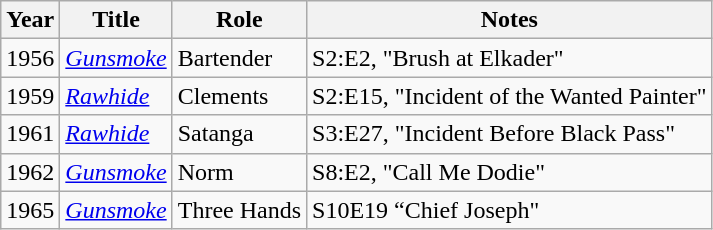<table class="wikitable">
<tr>
<th>Year</th>
<th>Title</th>
<th>Role</th>
<th>Notes</th>
</tr>
<tr>
<td>1956</td>
<td><em><a href='#'>Gunsmoke</a></em></td>
<td>Bartender</td>
<td>S2:E2, "Brush at Elkader"</td>
</tr>
<tr>
<td>1959</td>
<td><em><a href='#'>Rawhide</a></em></td>
<td>Clements</td>
<td>S2:E15, "Incident of the Wanted Painter"</td>
</tr>
<tr>
<td>1961</td>
<td><em><a href='#'>Rawhide</a></em></td>
<td>Satanga</td>
<td>S3:E27, "Incident Before Black Pass"</td>
</tr>
<tr>
<td>1962</td>
<td><em><a href='#'>Gunsmoke</a></em></td>
<td>Norm</td>
<td>S8:E2, "Call Me Dodie"</td>
</tr>
<tr>
<td>1965</td>
<td><em><a href='#'>Gunsmoke</a></em></td>
<td>Three Hands</td>
<td>S10E19 “Chief Joseph"</td>
</tr>
</table>
